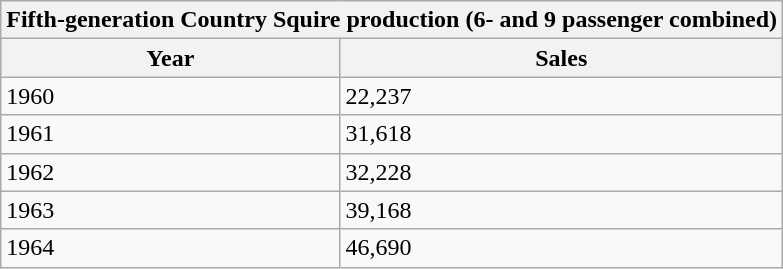<table class="wikitable">
<tr>
<th colspan="2">Fifth-generation Country Squire production  (6- and 9 passenger combined)</th>
</tr>
<tr>
<th>Year</th>
<th>Sales</th>
</tr>
<tr>
<td>1960</td>
<td>22,237</td>
</tr>
<tr>
<td>1961</td>
<td>31,618</td>
</tr>
<tr>
<td>1962</td>
<td>32,228</td>
</tr>
<tr>
<td>1963</td>
<td>39,168</td>
</tr>
<tr>
<td>1964</td>
<td>46,690</td>
</tr>
</table>
